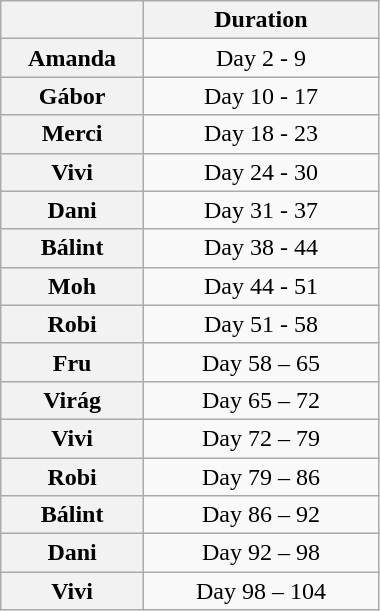<table class="wikitable" style="text-align:center; width:20%">
<tr>
<th style="width:5%"></th>
<th style="width:15%">Duration</th>
</tr>
<tr>
<th>Amanda</th>
<td>Day 2 - 9</td>
</tr>
<tr>
<th>Gábor</th>
<td>Day 10 - 17</td>
</tr>
<tr>
<th>Merci</th>
<td>Day 18 - 23</td>
</tr>
<tr>
<th>Vivi</th>
<td>Day 24 - 30</td>
</tr>
<tr>
<th>Dani</th>
<td>Day 31 - 37</td>
</tr>
<tr>
<th>Bálint</th>
<td>Day 38 - 44</td>
</tr>
<tr>
<th>Moh</th>
<td>Day 44 - 51</td>
</tr>
<tr>
<th>Robi</th>
<td>Day 51 - 58</td>
</tr>
<tr>
<th>Fru</th>
<td>Day 58 – 65</td>
</tr>
<tr>
<th>Virág</th>
<td>Day 65 – 72</td>
</tr>
<tr>
<th>Vivi</th>
<td>Day 72 – 79</td>
</tr>
<tr>
<th>Robi</th>
<td>Day 79 – 86</td>
</tr>
<tr>
<th>Bálint</th>
<td>Day 86 – 92</td>
</tr>
<tr>
<th>Dani</th>
<td>Day 92 – 98</td>
</tr>
<tr>
<th>Vivi</th>
<td>Day 98 – 104</td>
</tr>
</table>
